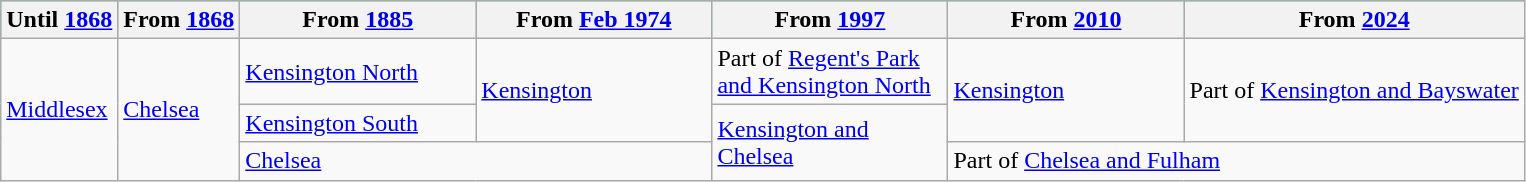<table class="wikitable" style="border:1px solid darkgrey;">
<tr style="background:#44ee88;">
<th>Until <a href='#'>1868</a></th>
<th>From <a href='#'>1868</a></th>
<th style="width:150px;">From <a href='#'>1885</a></th>
<th style="width:150px;">From <a href='#'>Feb 1974</a></th>
<th style="width:150px;">From <a href='#'>1997</a></th>
<th style="width:150px;">From <a href='#'>2010</a></th>
<th>From <a href='#'>2024</a></th>
</tr>
<tr>
<td rowspan="3"><a href='#'>Middlesex</a></td>
<td rowspan="3"><a href='#'>Chelsea</a></td>
<td><a href='#'>Kensington North</a></td>
<td rowspan=2><a href='#'>Kensington</a></td>
<td>Part of <a href='#'>Regent's Park and Kensington North</a></td>
<td rowspan=2><a href='#'>Kensington</a></td>
<td rowspan="2">Part of <a href='#'>Kensington and Bayswater</a></td>
</tr>
<tr>
<td><a href='#'>Kensington South</a></td>
<td rowspan=2><a href='#'>Kensington and Chelsea</a></td>
</tr>
<tr>
<td colspan=2><a href='#'>Chelsea</a></td>
<td colspan="2">Part of <a href='#'>Chelsea and Fulham</a></td>
</tr>
</table>
